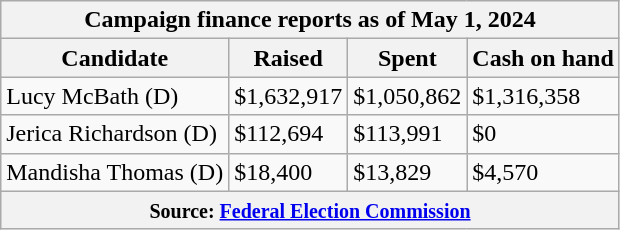<table class="wikitable sortable">
<tr>
<th colspan=4>Campaign finance reports as of May 1, 2024</th>
</tr>
<tr style="text-align:center;">
<th>Candidate</th>
<th>Raised</th>
<th>Spent</th>
<th>Cash on hand</th>
</tr>
<tr>
<td>Lucy McBath (D)</td>
<td>$1,632,917</td>
<td>$1,050,862</td>
<td>$1,316,358</td>
</tr>
<tr>
<td>Jerica Richardson (D)</td>
<td>$112,694</td>
<td>$113,991</td>
<td>$0</td>
</tr>
<tr>
<td>Mandisha Thomas (D)</td>
<td>$18,400</td>
<td>$13,829</td>
<td>$4,570</td>
</tr>
<tr>
<th colspan="4"><small>Source: <a href='#'>Federal Election Commission</a></small></th>
</tr>
</table>
